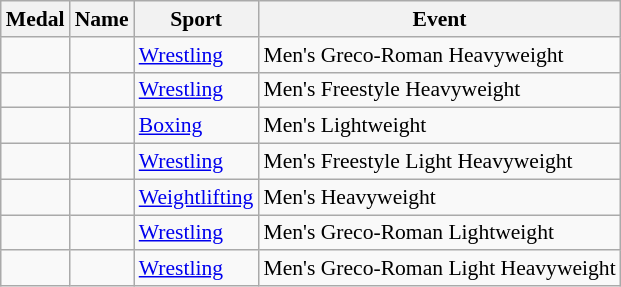<table class="wikitable sortable" style="font-size:90%">
<tr>
<th>Medal</th>
<th>Name</th>
<th>Sport</th>
<th>Event</th>
</tr>
<tr>
<td></td>
<td></td>
<td><a href='#'>Wrestling</a></td>
<td>Men's Greco-Roman Heavyweight</td>
</tr>
<tr>
<td></td>
<td></td>
<td><a href='#'>Wrestling</a></td>
<td>Men's Freestyle Heavyweight</td>
</tr>
<tr>
<td></td>
<td></td>
<td><a href='#'>Boxing</a></td>
<td>Men's Lightweight</td>
</tr>
<tr>
<td></td>
<td></td>
<td><a href='#'>Wrestling</a></td>
<td>Men's Freestyle Light Heavyweight</td>
</tr>
<tr>
<td></td>
<td></td>
<td><a href='#'>Weightlifting</a></td>
<td>Men's Heavyweight</td>
</tr>
<tr>
<td></td>
<td></td>
<td><a href='#'>Wrestling</a></td>
<td>Men's Greco-Roman Lightweight</td>
</tr>
<tr>
<td></td>
<td></td>
<td><a href='#'>Wrestling</a></td>
<td>Men's Greco-Roman Light Heavyweight</td>
</tr>
</table>
